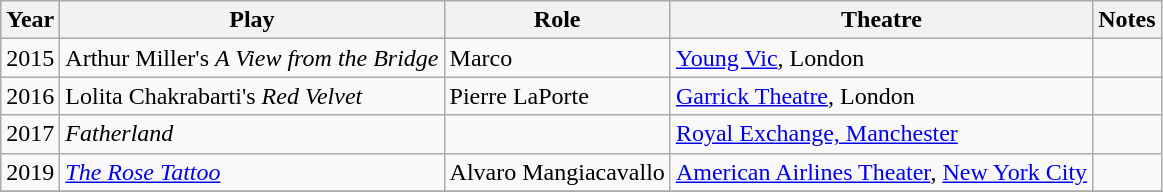<table class="wikitable" style="font-size: 100%;">
<tr>
<th>Year</th>
<th>Play</th>
<th>Role</th>
<th>Theatre</th>
<th>Notes</th>
</tr>
<tr>
<td rowspan="1">2015</td>
<td>Arthur Miller's <em> A View from the Bridge</em></td>
<td>Marco</td>
<td><a href='#'>Young Vic</a>, London</td>
<td></td>
</tr>
<tr>
<td rowspan= “1”>2016</td>
<td>Lolita Chakrabarti's <em> Red Velvet</em></td>
<td>Pierre LaPorte</td>
<td><a href='#'>Garrick Theatre</a>, London</td>
<td></td>
</tr>
<tr>
<td rowspan="1">2017</td>
<td><em> Fatherland</em></td>
<td></td>
<td><a href='#'>Royal Exchange, Manchester</a></td>
<td></td>
</tr>
<tr>
<td rowspan="1">2019</td>
<td><em><a href='#'>The Rose Tattoo</a></em></td>
<td>Alvaro Mangiacavallo</td>
<td><a href='#'>American Airlines Theater</a>, <a href='#'>New York City</a></td>
<td></td>
</tr>
<tr>
</tr>
</table>
